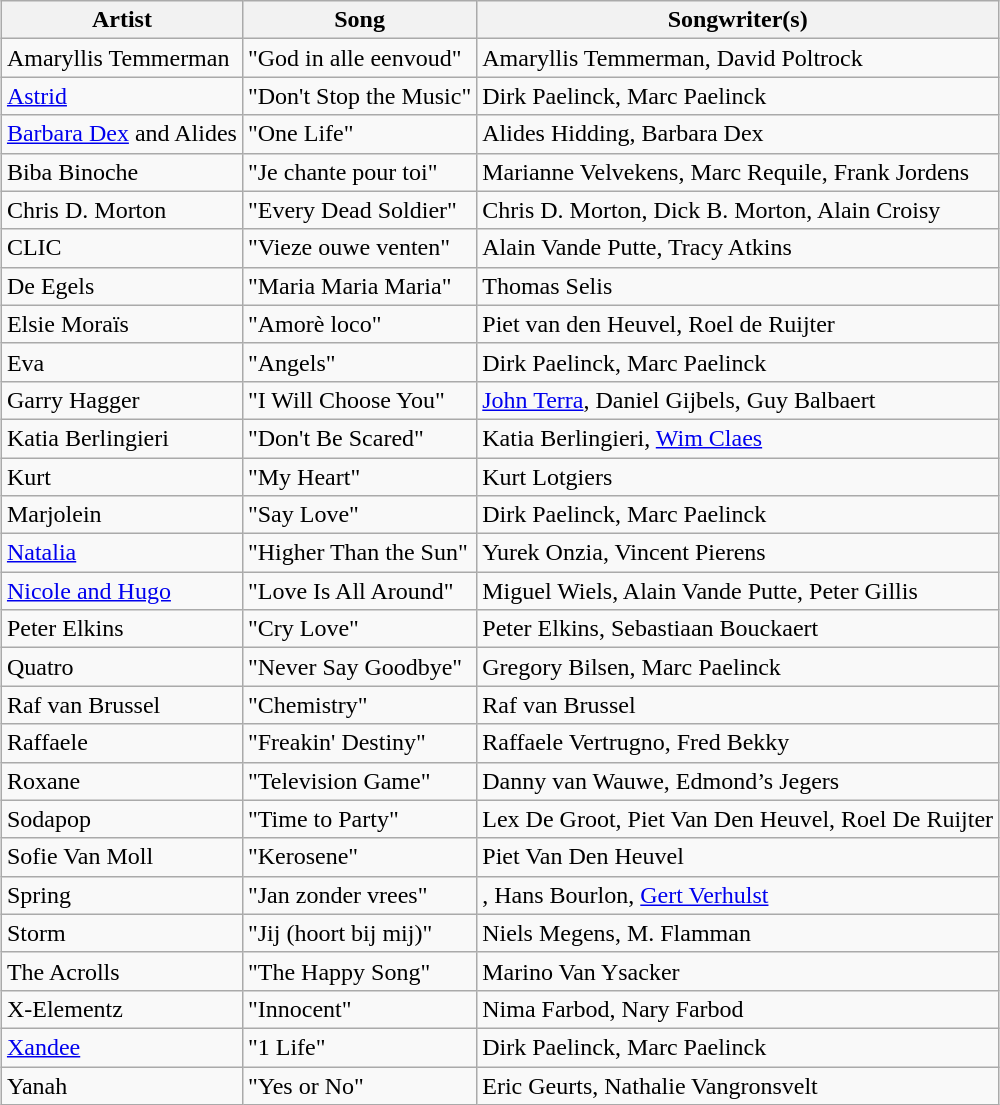<table class="sortable wikitable" style="margin: 1em auto 1em auto">
<tr>
<th>Artist</th>
<th>Song</th>
<th>Songwriter(s)</th>
</tr>
<tr>
<td>Amaryllis Temmerman</td>
<td>"God in alle eenvoud"</td>
<td>Amaryllis Temmerman, David Poltrock</td>
</tr>
<tr>
<td><a href='#'>Astrid</a></td>
<td>"Don't Stop the Music"</td>
<td>Dirk Paelinck, Marc Paelinck</td>
</tr>
<tr>
<td><a href='#'>Barbara Dex</a> and Alides</td>
<td>"One Life"</td>
<td>Alides Hidding, Barbara Dex</td>
</tr>
<tr>
<td>Biba Binoche</td>
<td>"Je chante pour toi"</td>
<td>Marianne Velvekens, Marc Requile, Frank Jordens</td>
</tr>
<tr>
<td>Chris D. Morton</td>
<td>"Every Dead Soldier"</td>
<td>Chris D. Morton, Dick B. Morton, Alain Croisy</td>
</tr>
<tr>
<td>CLIC</td>
<td>"Vieze ouwe venten"</td>
<td>Alain Vande Putte, Tracy Atkins</td>
</tr>
<tr>
<td>De Egels</td>
<td>"Maria Maria Maria"</td>
<td>Thomas Selis</td>
</tr>
<tr>
<td>Elsie Moraïs</td>
<td>"Amorè loco"</td>
<td>Piet van den Heuvel, Roel de Ruijter</td>
</tr>
<tr>
<td>Eva</td>
<td>"Angels"</td>
<td>Dirk Paelinck, Marc Paelinck</td>
</tr>
<tr>
<td>Garry Hagger</td>
<td>"I Will Choose You"</td>
<td><a href='#'>John Terra</a>, Daniel Gijbels, Guy Balbaert</td>
</tr>
<tr>
<td>Katia Berlingieri</td>
<td>"Don't Be Scared"</td>
<td>Katia Berlingieri, <a href='#'>Wim Claes</a></td>
</tr>
<tr>
<td>Kurt</td>
<td>"My Heart"</td>
<td>Kurt Lotgiers</td>
</tr>
<tr>
<td>Marjolein</td>
<td>"Say Love"</td>
<td>Dirk Paelinck, Marc Paelinck</td>
</tr>
<tr>
<td><a href='#'>Natalia</a></td>
<td>"Higher Than the Sun"</td>
<td>Yurek Onzia, Vincent Pierens</td>
</tr>
<tr>
<td><a href='#'>Nicole and Hugo</a></td>
<td>"Love Is All Around"</td>
<td>Miguel Wiels, Alain Vande Putte, Peter Gillis</td>
</tr>
<tr>
<td>Peter Elkins</td>
<td>"Cry Love"</td>
<td>Peter Elkins, Sebastiaan Bouckaert</td>
</tr>
<tr>
<td>Quatro</td>
<td>"Never Say Goodbye"</td>
<td>Gregory Bilsen, Marc Paelinck</td>
</tr>
<tr>
<td>Raf van Brussel</td>
<td>"Chemistry"</td>
<td>Raf van Brussel</td>
</tr>
<tr>
<td>Raffaele</td>
<td>"Freakin' Destiny"</td>
<td>Raffaele Vertrugno, Fred Bekky</td>
</tr>
<tr>
<td>Roxane</td>
<td>"Television Game"</td>
<td>Danny van Wauwe, Edmond’s Jegers</td>
</tr>
<tr>
<td>Sodapop</td>
<td>"Time to Party"</td>
<td>Lex De Groot, Piet Van Den Heuvel, Roel De Ruijter</td>
</tr>
<tr>
<td>Sofie Van Moll</td>
<td>"Kerosene"</td>
<td>Piet Van Den Heuvel</td>
</tr>
<tr>
<td>Spring</td>
<td>"Jan zonder vrees"</td>
<td>, Hans Bourlon, <a href='#'>Gert Verhulst</a></td>
</tr>
<tr>
<td>Storm</td>
<td>"Jij (hoort bij mij)"</td>
<td>Niels Megens, M. Flamman</td>
</tr>
<tr>
<td>The Acrolls</td>
<td>"The Happy Song"</td>
<td>Marino Van Ysacker</td>
</tr>
<tr>
<td>X-Elementz</td>
<td>"Innocent"</td>
<td>Nima Farbod, Nary Farbod</td>
</tr>
<tr>
<td><a href='#'>Xandee</a></td>
<td>"1 Life"</td>
<td>Dirk Paelinck, Marc Paelinck</td>
</tr>
<tr>
<td>Yanah</td>
<td>"Yes or No"</td>
<td>Eric Geurts, Nathalie Vangronsvelt</td>
</tr>
</table>
